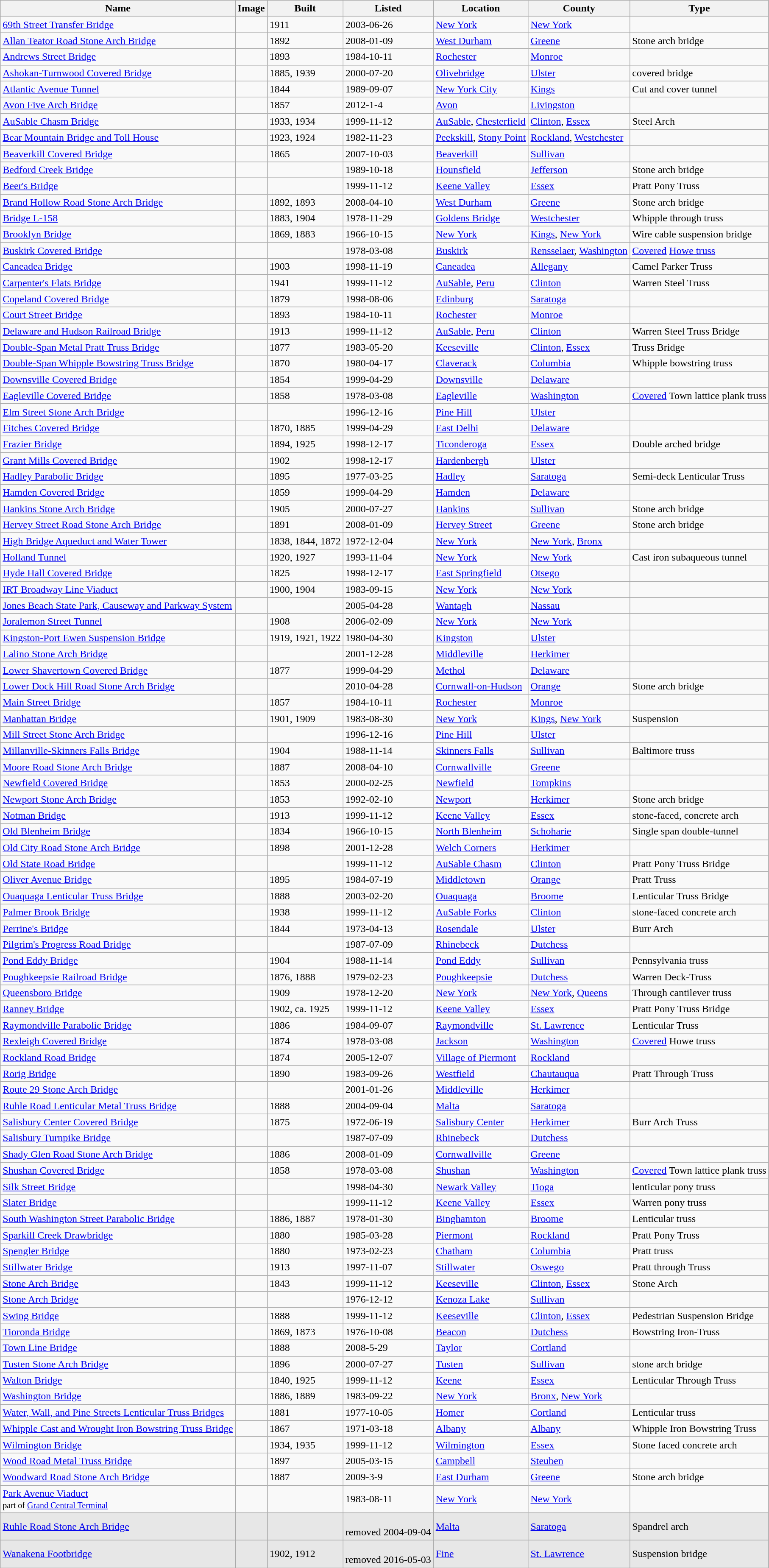<table class="wikitable sortable">
<tr>
<th>Name</th>
<th>Image</th>
<th>Built</th>
<th>Listed</th>
<th>Location</th>
<th>County</th>
<th>Type</th>
</tr>
<tr>
<td><a href='#'>69th Street Transfer Bridge</a></td>
<td></td>
<td>1911</td>
<td>2003-06-26</td>
<td><a href='#'>New York</a><br><small></small></td>
<td><a href='#'>New York</a></td>
<td></td>
</tr>
<tr>
<td><a href='#'>Allan Teator Road Stone Arch Bridge</a></td>
<td></td>
<td>1892</td>
<td>2008-01-09</td>
<td><a href='#'>West Durham</a><br><small></small></td>
<td><a href='#'>Greene</a></td>
<td>Stone arch bridge</td>
</tr>
<tr>
<td><a href='#'>Andrews Street Bridge</a></td>
<td></td>
<td>1893</td>
<td>1984-10-11</td>
<td><a href='#'>Rochester</a><br><small></small></td>
<td><a href='#'>Monroe</a></td>
<td></td>
</tr>
<tr>
<td><a href='#'>Ashokan-Turnwood Covered Bridge</a></td>
<td></td>
<td>1885, 1939</td>
<td>2000-07-20</td>
<td><a href='#'>Olivebridge</a><br><small></small></td>
<td><a href='#'>Ulster</a></td>
<td>covered bridge</td>
</tr>
<tr>
<td><a href='#'>Atlantic Avenue Tunnel</a></td>
<td></td>
<td>1844</td>
<td>1989-09-07</td>
<td><a href='#'>New York City</a><br><small></small></td>
<td><a href='#'>Kings</a></td>
<td>Cut and cover tunnel</td>
</tr>
<tr>
<td><a href='#'>Avon Five Arch Bridge</a></td>
<td></td>
<td>1857</td>
<td>2012-1-4</td>
<td><a href='#'>Avon</a><br><small></small></td>
<td><a href='#'>Livingston</a></td>
<td></td>
</tr>
<tr>
<td><a href='#'>AuSable Chasm Bridge</a></td>
<td></td>
<td>1933, 1934</td>
<td>1999-11-12</td>
<td><a href='#'>AuSable</a>, <a href='#'>Chesterfield</a><br><small></small></td>
<td><a href='#'>Clinton</a>, <a href='#'>Essex</a></td>
<td>Steel Arch</td>
</tr>
<tr>
<td><a href='#'>Bear Mountain Bridge and Toll House</a></td>
<td></td>
<td>1923, 1924</td>
<td>1982-11-23</td>
<td><a href='#'>Peekskill</a>, <a href='#'>Stony Point</a><br><small></small></td>
<td><a href='#'>Rockland</a>, <a href='#'>Westchester</a></td>
<td></td>
</tr>
<tr>
<td><a href='#'>Beaverkill Covered Bridge</a></td>
<td></td>
<td>1865</td>
<td>2007-10-03</td>
<td><a href='#'>Beaverkill</a><br><small></small></td>
<td><a href='#'>Sullivan</a></td>
<td></td>
</tr>
<tr>
<td><a href='#'>Bedford Creek Bridge</a></td>
<td></td>
<td></td>
<td>1989-10-18</td>
<td><a href='#'>Hounsfield</a><br><small></small></td>
<td><a href='#'>Jefferson</a></td>
<td>Stone arch bridge</td>
</tr>
<tr>
<td><a href='#'>Beer's Bridge</a></td>
<td></td>
<td></td>
<td>1999-11-12</td>
<td><a href='#'>Keene Valley</a><br><small></small></td>
<td><a href='#'>Essex</a></td>
<td>Pratt Pony Truss</td>
</tr>
<tr>
<td><a href='#'>Brand Hollow Road Stone Arch Bridge</a></td>
<td></td>
<td>1892, 1893</td>
<td>2008-04-10</td>
<td><a href='#'>West Durham</a></td>
<td><a href='#'>Greene</a></td>
<td>Stone arch bridge</td>
</tr>
<tr>
<td><a href='#'>Bridge L-158</a></td>
<td></td>
<td>1883, 1904</td>
<td>1978-11-29</td>
<td><a href='#'>Goldens Bridge</a><br><small></small></td>
<td><a href='#'>Westchester</a></td>
<td>Whipple through truss</td>
</tr>
<tr>
<td><a href='#'>Brooklyn Bridge</a></td>
<td></td>
<td>1869, 1883</td>
<td>1966-10-15</td>
<td><a href='#'>New York</a></td>
<td><a href='#'>Kings</a>, <a href='#'>New York</a></td>
<td>Wire cable suspension bridge</td>
</tr>
<tr>
<td><a href='#'>Buskirk Covered Bridge</a></td>
<td></td>
<td></td>
<td>1978-03-08</td>
<td><a href='#'>Buskirk</a><br><small></small></td>
<td><a href='#'>Rensselaer</a>, <a href='#'>Washington</a></td>
<td><a href='#'>Covered</a> <a href='#'>Howe truss</a></td>
</tr>
<tr>
<td><a href='#'>Caneadea Bridge</a></td>
<td></td>
<td>1903</td>
<td>1998-11-19</td>
<td><a href='#'>Caneadea</a><br><small></small></td>
<td><a href='#'>Allegany</a></td>
<td>Camel Parker Truss</td>
</tr>
<tr>
<td><a href='#'>Carpenter's Flats Bridge</a></td>
<td></td>
<td>1941</td>
<td>1999-11-12</td>
<td><a href='#'>AuSable</a>, <a href='#'>Peru</a><br><small></small></td>
<td><a href='#'>Clinton</a></td>
<td>Warren Steel Truss</td>
</tr>
<tr>
<td><a href='#'>Copeland Covered Bridge</a></td>
<td></td>
<td>1879</td>
<td>1998-08-06</td>
<td><a href='#'>Edinburg</a><br><small></small></td>
<td><a href='#'>Saratoga</a></td>
<td></td>
</tr>
<tr>
<td><a href='#'>Court Street Bridge</a></td>
<td></td>
<td>1893</td>
<td>1984-10-11</td>
<td><a href='#'>Rochester</a><br><small></small></td>
<td><a href='#'>Monroe</a></td>
<td></td>
</tr>
<tr>
<td><a href='#'>Delaware and Hudson Railroad Bridge</a></td>
<td></td>
<td>1913</td>
<td>1999-11-12</td>
<td><a href='#'>AuSable</a>, <a href='#'>Peru</a><br><small></small></td>
<td><a href='#'>Clinton</a></td>
<td>Warren Steel Truss Bridge</td>
</tr>
<tr>
<td><a href='#'>Double-Span Metal Pratt Truss Bridge</a></td>
<td></td>
<td>1877</td>
<td>1983-05-20</td>
<td><a href='#'>Keeseville</a><br><small></small></td>
<td><a href='#'>Clinton</a>, <a href='#'>Essex</a></td>
<td>Truss Bridge</td>
</tr>
<tr>
<td><a href='#'>Double-Span Whipple Bowstring Truss Bridge</a></td>
<td></td>
<td>1870</td>
<td>1980-04-17</td>
<td><a href='#'>Claverack</a><br><small></small></td>
<td><a href='#'>Columbia</a></td>
<td>Whipple bowstring truss</td>
</tr>
<tr>
<td><a href='#'>Downsville Covered Bridge</a></td>
<td></td>
<td>1854</td>
<td>1999-04-29</td>
<td><a href='#'>Downsville</a><br><small></small></td>
<td><a href='#'>Delaware</a></td>
<td></td>
</tr>
<tr>
<td><a href='#'>Eagleville Covered Bridge</a></td>
<td></td>
<td>1858</td>
<td>1978-03-08</td>
<td><a href='#'>Eagleville</a><br><small></small></td>
<td><a href='#'>Washington</a></td>
<td><a href='#'>Covered</a> Town lattice plank truss</td>
</tr>
<tr>
<td><a href='#'>Elm Street Stone Arch Bridge</a></td>
<td></td>
<td></td>
<td>1996-12-16</td>
<td><a href='#'>Pine Hill</a><br><small></small></td>
<td><a href='#'>Ulster</a></td>
<td></td>
</tr>
<tr>
<td><a href='#'>Fitches Covered Bridge</a></td>
<td></td>
<td>1870, 1885</td>
<td>1999-04-29</td>
<td><a href='#'>East Delhi</a><br><small></small></td>
<td><a href='#'>Delaware</a></td>
<td></td>
</tr>
<tr>
<td><a href='#'>Frazier Bridge</a></td>
<td></td>
<td>1894, 1925</td>
<td>1998-12-17</td>
<td><a href='#'>Ticonderoga</a><br><small></small></td>
<td><a href='#'>Essex</a></td>
<td>Double arched bridge</td>
</tr>
<tr>
<td><a href='#'>Grant Mills Covered Bridge</a></td>
<td></td>
<td>1902</td>
<td>1998-12-17</td>
<td><a href='#'>Hardenbergh</a><br><small></small></td>
<td><a href='#'>Ulster</a></td>
<td></td>
</tr>
<tr>
<td><a href='#'>Hadley Parabolic Bridge</a></td>
<td></td>
<td>1895</td>
<td>1977-03-25</td>
<td><a href='#'>Hadley</a><br><small></small></td>
<td><a href='#'>Saratoga</a></td>
<td>Semi-deck Lenticular Truss</td>
</tr>
<tr>
<td><a href='#'>Hamden Covered Bridge</a></td>
<td></td>
<td>1859</td>
<td>1999-04-29</td>
<td><a href='#'>Hamden</a><br><small></small></td>
<td><a href='#'>Delaware</a></td>
<td></td>
</tr>
<tr>
<td><a href='#'>Hankins Stone Arch Bridge</a></td>
<td></td>
<td>1905</td>
<td>2000-07-27</td>
<td><a href='#'>Hankins</a><br><small></small></td>
<td><a href='#'>Sullivan</a></td>
<td>Stone arch bridge</td>
</tr>
<tr>
<td><a href='#'>Hervey Street Road Stone Arch Bridge</a></td>
<td></td>
<td>1891</td>
<td>2008-01-09</td>
<td><a href='#'>Hervey Street</a><br><small></small></td>
<td><a href='#'>Greene</a></td>
<td>Stone arch bridge</td>
</tr>
<tr>
<td><a href='#'>High Bridge Aqueduct and Water Tower</a></td>
<td></td>
<td>1838, 1844, 1872</td>
<td>1972-12-04</td>
<td><a href='#'>New York</a></td>
<td><a href='#'>New York</a>, <a href='#'>Bronx</a></td>
<td></td>
</tr>
<tr>
<td><a href='#'>Holland Tunnel</a></td>
<td></td>
<td>1920, 1927</td>
<td>1993-11-04</td>
<td><a href='#'>New York</a></td>
<td><a href='#'>New York</a></td>
<td>Cast iron subaqueous tunnel</td>
</tr>
<tr>
<td><a href='#'>Hyde Hall Covered Bridge</a></td>
<td></td>
<td>1825</td>
<td>1998-12-17</td>
<td><a href='#'>East Springfield</a><br><small></small></td>
<td><a href='#'>Otsego</a></td>
<td></td>
</tr>
<tr>
<td><a href='#'>IRT Broadway Line Viaduct</a></td>
<td></td>
<td>1900, 1904</td>
<td>1983-09-15</td>
<td><a href='#'>New York</a><br><small></small></td>
<td><a href='#'>New York</a></td>
<td></td>
</tr>
<tr>
<td><a href='#'>Jones Beach State Park, Causeway and Parkway System</a></td>
<td></td>
<td></td>
<td>2005-04-28</td>
<td><a href='#'>Wantagh</a></td>
<td><a href='#'>Nassau</a></td>
<td></td>
</tr>
<tr>
<td><a href='#'>Joralemon Street Tunnel</a></td>
<td></td>
<td>1908</td>
<td>2006-02-09</td>
<td><a href='#'>New York</a><br><small></small></td>
<td><a href='#'>New York</a></td>
<td></td>
</tr>
<tr>
<td><a href='#'>Kingston-Port Ewen Suspension Bridge</a></td>
<td></td>
<td>1919, 1921, 1922</td>
<td>1980-04-30</td>
<td><a href='#'>Kingston</a><br><small></small></td>
<td><a href='#'>Ulster</a></td>
<td><br></td>
</tr>
<tr>
<td><a href='#'>Lalino Stone Arch Bridge</a></td>
<td></td>
<td></td>
<td>2001-12-28</td>
<td><a href='#'>Middleville</a><br><small></small></td>
<td><a href='#'>Herkimer</a></td>
<td></td>
</tr>
<tr>
<td><a href='#'>Lower Shavertown Covered Bridge</a></td>
<td></td>
<td>1877</td>
<td>1999-04-29</td>
<td><a href='#'>Methol</a><br><small></small></td>
<td><a href='#'>Delaware</a></td>
<td></td>
</tr>
<tr>
<td><a href='#'>Lower Dock Hill Road Stone Arch Bridge</a></td>
<td></td>
<td></td>
<td>2010-04-28</td>
<td><a href='#'>Cornwall-on-Hudson</a><br>  </td>
<td><a href='#'>Orange</a></td>
<td>Stone arch bridge </td>
</tr>
<tr>
<td><a href='#'>Main Street Bridge</a></td>
<td></td>
<td>1857</td>
<td>1984-10-11</td>
<td><a href='#'>Rochester</a><br><small></small></td>
<td><a href='#'>Monroe</a></td>
<td></td>
</tr>
<tr>
<td><a href='#'>Manhattan Bridge</a></td>
<td></td>
<td>1901, 1909</td>
<td>1983-08-30</td>
<td><a href='#'>New York</a></td>
<td><a href='#'>Kings</a>, <a href='#'>New York</a></td>
<td>Suspension</td>
</tr>
<tr>
<td><a href='#'>Mill Street Stone Arch Bridge</a></td>
<td></td>
<td></td>
<td>1996-12-16</td>
<td><a href='#'>Pine Hill</a><br><small></small></td>
<td><a href='#'>Ulster</a></td>
<td></td>
</tr>
<tr>
<td><a href='#'>Millanville-Skinners Falls Bridge</a></td>
<td></td>
<td>1904</td>
<td>1988-11-14</td>
<td><a href='#'>Skinners Falls</a><br><small></small></td>
<td><a href='#'>Sullivan</a></td>
<td>Baltimore truss</td>
</tr>
<tr>
<td><a href='#'>Moore Road Stone Arch Bridge</a></td>
<td></td>
<td>1887</td>
<td>2008-04-10</td>
<td><a href='#'>Cornwallville</a></td>
<td><a href='#'>Greene</a></td>
<td></td>
</tr>
<tr>
<td><a href='#'>Newfield Covered Bridge</a></td>
<td></td>
<td>1853</td>
<td>2000-02-25</td>
<td><a href='#'>Newfield</a><br><small></small></td>
<td><a href='#'>Tompkins</a></td>
<td></td>
</tr>
<tr>
<td><a href='#'>Newport Stone Arch Bridge</a></td>
<td></td>
<td>1853</td>
<td>1992-02-10</td>
<td><a href='#'>Newport</a><br><small></small></td>
<td><a href='#'>Herkimer</a></td>
<td>Stone arch bridge</td>
</tr>
<tr>
<td><a href='#'>Notman Bridge</a></td>
<td></td>
<td>1913</td>
<td>1999-11-12</td>
<td><a href='#'>Keene Valley</a><br><small></small></td>
<td><a href='#'>Essex</a></td>
<td>stone-faced, concrete arch</td>
</tr>
<tr>
<td><a href='#'>Old Blenheim Bridge</a></td>
<td></td>
<td>1834</td>
<td>1966-10-15</td>
<td><a href='#'>North Blenheim</a><br><small></small></td>
<td><a href='#'>Schoharie</a></td>
<td>Single span double-tunnel</td>
</tr>
<tr>
<td><a href='#'>Old City Road Stone Arch Bridge</a></td>
<td></td>
<td>1898</td>
<td>2001-12-28</td>
<td><a href='#'>Welch Corners</a><br><small></small></td>
<td><a href='#'>Herkimer</a></td>
<td></td>
</tr>
<tr>
<td><a href='#'>Old State Road Bridge</a></td>
<td></td>
<td></td>
<td>1999-11-12</td>
<td><a href='#'>AuSable Chasm</a><br><small></small></td>
<td><a href='#'>Clinton</a></td>
<td>Pratt Pony Truss Bridge</td>
</tr>
<tr>
<td><a href='#'>Oliver Avenue Bridge</a></td>
<td></td>
<td>1895</td>
<td>1984-07-19</td>
<td><a href='#'>Middletown</a><br><small></small></td>
<td><a href='#'>Orange</a></td>
<td>Pratt Truss</td>
</tr>
<tr>
<td><a href='#'>Ouaquaga Lenticular Truss Bridge</a></td>
<td></td>
<td>1888</td>
<td>2003-02-20</td>
<td><a href='#'>Ouaquaga</a><br><small></small></td>
<td><a href='#'>Broome</a></td>
<td>Lenticular Truss Bridge</td>
</tr>
<tr>
<td><a href='#'>Palmer Brook Bridge</a></td>
<td></td>
<td>1938</td>
<td>1999-11-12</td>
<td><a href='#'>AuSable Forks</a><br><small></small></td>
<td><a href='#'>Clinton</a></td>
<td>stone-faced concrete arch</td>
</tr>
<tr>
<td><a href='#'>Perrine's Bridge</a></td>
<td></td>
<td>1844</td>
<td>1973-04-13</td>
<td><a href='#'>Rosendale</a></td>
<td><a href='#'>Ulster</a></td>
<td>Burr Arch</td>
</tr>
<tr>
<td><a href='#'>Pilgrim's Progress Road Bridge</a></td>
<td></td>
<td></td>
<td>1987-07-09</td>
<td><a href='#'>Rhinebeck</a><br><small></small></td>
<td><a href='#'>Dutchess</a></td>
<td></td>
</tr>
<tr>
<td><a href='#'>Pond Eddy Bridge</a></td>
<td></td>
<td>1904</td>
<td>1988-11-14</td>
<td><a href='#'>Pond Eddy</a><br><small></small></td>
<td><a href='#'>Sullivan</a></td>
<td>Pennsylvania truss</td>
</tr>
<tr>
<td><a href='#'>Poughkeepsie Railroad Bridge</a></td>
<td></td>
<td>1876, 1888</td>
<td>1979-02-23</td>
<td><a href='#'>Poughkeepsie</a><br><small></small></td>
<td><a href='#'>Dutchess</a></td>
<td>Warren Deck-Truss</td>
</tr>
<tr>
<td><a href='#'>Queensboro Bridge</a></td>
<td></td>
<td>1909</td>
<td>1978-12-20</td>
<td><a href='#'>New York</a></td>
<td><a href='#'>New York</a>, <a href='#'>Queens</a></td>
<td>Through cantilever truss</td>
</tr>
<tr>
<td><a href='#'>Ranney Bridge</a></td>
<td></td>
<td>1902, ca. 1925</td>
<td>1999-11-12</td>
<td><a href='#'>Keene Valley</a><br><small></small></td>
<td><a href='#'>Essex</a></td>
<td>Pratt Pony Truss Bridge</td>
</tr>
<tr>
<td><a href='#'>Raymondville Parabolic Bridge</a></td>
<td></td>
<td>1886</td>
<td>1984-09-07</td>
<td><a href='#'>Raymondville</a><br><small></small></td>
<td><a href='#'>St. Lawrence</a></td>
<td>Lenticular Truss</td>
</tr>
<tr>
<td><a href='#'>Rexleigh Covered Bridge</a></td>
<td></td>
<td>1874</td>
<td>1978-03-08</td>
<td><a href='#'>Jackson</a><br><small></small></td>
<td><a href='#'>Washington</a></td>
<td><a href='#'>Covered</a> Howe truss</td>
</tr>
<tr>
<td><a href='#'>Rockland Road Bridge</a></td>
<td></td>
<td>1874</td>
<td>2005-12-07</td>
<td><a href='#'>Village of Piermont</a><br><small></small></td>
<td><a href='#'>Rockland</a></td>
<td></td>
</tr>
<tr>
<td><a href='#'>Rorig Bridge</a></td>
<td></td>
<td>1890</td>
<td>1983-09-26</td>
<td><a href='#'>Westfield</a><br><small></small></td>
<td><a href='#'>Chautauqua</a></td>
<td>Pratt Through Truss</td>
</tr>
<tr>
<td><a href='#'>Route 29 Stone Arch Bridge</a></td>
<td></td>
<td></td>
<td>2001-01-26</td>
<td><a href='#'>Middleville</a><br><small></small></td>
<td><a href='#'>Herkimer</a></td>
<td></td>
</tr>
<tr>
<td><a href='#'>Ruhle Road Lenticular Metal Truss Bridge</a></td>
<td></td>
<td>1888</td>
<td>2004-09-04</td>
<td><a href='#'>Malta</a></td>
<td><a href='#'>Saratoga</a></td>
<td></td>
</tr>
<tr>
<td><a href='#'>Salisbury Center Covered Bridge</a></td>
<td></td>
<td>1875</td>
<td>1972-06-19</td>
<td><a href='#'>Salisbury Center</a><br><small></small></td>
<td><a href='#'>Herkimer</a></td>
<td>Burr Arch Truss</td>
</tr>
<tr>
<td><a href='#'>Salisbury Turnpike Bridge</a></td>
<td></td>
<td></td>
<td>1987-07-09</td>
<td><a href='#'>Rhinebeck</a><br><small></small></td>
<td><a href='#'>Dutchess</a></td>
<td></td>
</tr>
<tr>
<td><a href='#'>Shady Glen Road Stone Arch Bridge</a></td>
<td></td>
<td>1886</td>
<td>2008-01-09</td>
<td><a href='#'>Cornwallville</a><br><small></small></td>
<td><a href='#'>Greene</a></td>
<td></td>
</tr>
<tr>
<td><a href='#'>Shushan Covered Bridge</a></td>
<td></td>
<td>1858</td>
<td>1978-03-08</td>
<td><a href='#'>Shushan</a><br><small></small></td>
<td><a href='#'>Washington</a></td>
<td><a href='#'>Covered</a> Town lattice plank truss</td>
</tr>
<tr>
<td><a href='#'>Silk Street Bridge</a></td>
<td></td>
<td></td>
<td>1998-04-30</td>
<td><a href='#'>Newark Valley</a><br><small></small></td>
<td><a href='#'>Tioga</a></td>
<td>lenticular pony truss</td>
</tr>
<tr>
<td><a href='#'>Slater Bridge</a></td>
<td></td>
<td></td>
<td>1999-11-12</td>
<td><a href='#'>Keene Valley</a><br><small></small></td>
<td><a href='#'>Essex</a></td>
<td>Warren pony truss</td>
</tr>
<tr>
<td><a href='#'>South Washington Street Parabolic Bridge</a></td>
<td></td>
<td>1886, 1887</td>
<td>1978-01-30</td>
<td><a href='#'>Binghamton</a><br><small></small></td>
<td><a href='#'>Broome</a></td>
<td>Lenticular truss</td>
</tr>
<tr>
<td><a href='#'>Sparkill Creek Drawbridge</a></td>
<td></td>
<td>1880</td>
<td>1985-03-28</td>
<td><a href='#'>Piermont</a><br><small></small></td>
<td><a href='#'>Rockland</a></td>
<td>Pratt Pony Truss</td>
</tr>
<tr>
<td><a href='#'>Spengler Bridge</a></td>
<td></td>
<td>1880</td>
<td>1973-02-23</td>
<td><a href='#'>Chatham</a><br><small></small></td>
<td><a href='#'>Columbia</a></td>
<td>Pratt truss</td>
</tr>
<tr>
<td><a href='#'>Stillwater Bridge</a></td>
<td></td>
<td>1913</td>
<td>1997-11-07</td>
<td><a href='#'>Stillwater</a><br><small></small></td>
<td><a href='#'>Oswego</a></td>
<td>Pratt through Truss</td>
</tr>
<tr>
<td><a href='#'>Stone Arch Bridge</a></td>
<td></td>
<td>1843</td>
<td>1999-11-12</td>
<td><a href='#'>Keeseville</a><br><small></small></td>
<td><a href='#'>Clinton</a>, <a href='#'>Essex</a></td>
<td>Stone Arch</td>
</tr>
<tr>
<td><a href='#'>Stone Arch Bridge</a></td>
<td></td>
<td></td>
<td>1976-12-12</td>
<td><a href='#'>Kenoza Lake</a><br><small></small></td>
<td><a href='#'>Sullivan</a></td>
<td></td>
</tr>
<tr>
<td><a href='#'>Swing Bridge</a></td>
<td></td>
<td>1888</td>
<td>1999-11-12</td>
<td><a href='#'>Keeseville</a><br><small></small></td>
<td><a href='#'>Clinton</a>, <a href='#'>Essex</a></td>
<td>Pedestrian Suspension Bridge</td>
</tr>
<tr>
<td><a href='#'>Tioronda Bridge</a></td>
<td></td>
<td>1869, 1873</td>
<td>1976-10-08</td>
<td><a href='#'>Beacon</a><br><small></small></td>
<td><a href='#'>Dutchess</a></td>
<td>Bowstring Iron-Truss</td>
</tr>
<tr>
<td><a href='#'>Town Line Bridge</a></td>
<td></td>
<td>1888</td>
<td>2008-5-29</td>
<td><a href='#'>Taylor</a><br></td>
<td><a href='#'>Cortland</a></td>
<td></td>
</tr>
<tr>
<td><a href='#'>Tusten Stone Arch Bridge</a></td>
<td></td>
<td>1896</td>
<td>2000-07-27</td>
<td><a href='#'>Tusten</a><br><small></small></td>
<td><a href='#'>Sullivan</a></td>
<td>stone arch bridge</td>
</tr>
<tr>
<td><a href='#'>Walton Bridge</a></td>
<td></td>
<td>1840, 1925</td>
<td>1999-11-12</td>
<td><a href='#'>Keene</a><br><small></small></td>
<td><a href='#'>Essex</a></td>
<td>Lenticular Through Truss</td>
</tr>
<tr>
<td><a href='#'>Washington Bridge</a></td>
<td></td>
<td>1886, 1889</td>
<td>1983-09-22</td>
<td><a href='#'>New York</a><br><small></small></td>
<td><a href='#'>Bronx</a>, <a href='#'>New York</a></td>
<td></td>
</tr>
<tr>
<td><a href='#'>Water, Wall, and Pine Streets Lenticular Truss Bridges</a></td>
<td></td>
<td>1881</td>
<td>1977-10-05</td>
<td><a href='#'>Homer</a></td>
<td><a href='#'>Cortland</a></td>
<td>Lenticular truss</td>
</tr>
<tr>
<td><a href='#'>Whipple Cast and Wrought Iron Bowstring Truss Bridge</a></td>
<td></td>
<td>1867</td>
<td>1971-03-18</td>
<td><a href='#'>Albany</a><br><small></small></td>
<td><a href='#'>Albany</a></td>
<td>Whipple Iron Bowstring Truss</td>
</tr>
<tr>
<td><a href='#'>Wilmington Bridge</a></td>
<td></td>
<td>1934, 1935</td>
<td>1999-11-12</td>
<td><a href='#'>Wilmington</a><br><small></small></td>
<td><a href='#'>Essex</a></td>
<td>Stone faced concrete arch</td>
</tr>
<tr>
<td><a href='#'>Wood Road Metal Truss Bridge</a></td>
<td></td>
<td>1897</td>
<td>2005-03-15</td>
<td><a href='#'>Campbell</a><br><small></small></td>
<td><a href='#'>Steuben</a></td>
<td></td>
</tr>
<tr>
<td><a href='#'>Woodward Road Stone Arch Bridge</a></td>
<td></td>
<td>1887</td>
<td>2009-3-9</td>
<td><a href='#'>East Durham</a><br><small></small></td>
<td><a href='#'>Greene</a></td>
<td>Stone arch bridge</td>
</tr>
<tr>
<td><a href='#'>Park Avenue Viaduct</a><br><small>part of <a href='#'>Grand Central Terminal</a></small></td>
<td></td>
<td></td>
<td>1983-08-11</td>
<td><a href='#'>New York</a><br><small></small></td>
<td><a href='#'>New York</a></td>
<td></td>
</tr>
<tr bgcolor=e7e7e7>
<td><a href='#'>Ruhle Road Stone Arch Bridge</a></td>
<td></td>
<td></td>
<td><br>removed 2004-09-04</td>
<td><a href='#'>Malta</a></td>
<td><a href='#'>Saratoga</a></td>
<td>Spandrel arch</td>
</tr>
<tr bgcolor=e7e7e7>
<td><a href='#'>Wanakena Footbridge</a></td>
<td></td>
<td>1902, 1912</td>
<td><br>removed 2016-05-03</td>
<td><a href='#'>Fine</a><br><small></small></td>
<td><a href='#'>St. Lawrence</a></td>
<td>Suspension bridge</td>
</tr>
<tr>
</tr>
</table>
